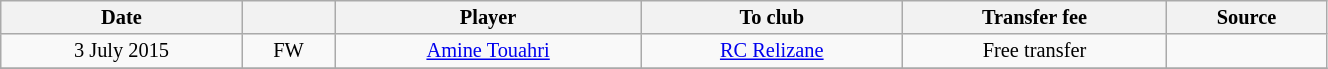<table class="wikitable sortable" style="width:70%; text-align:center; font-size:85%; text-align:centre;">
<tr>
<th><strong>Date</strong></th>
<th><strong></strong></th>
<th><strong>Player</strong></th>
<th><strong>To club</strong></th>
<th><strong>Transfer fee</strong></th>
<th><strong>Source</strong></th>
</tr>
<tr>
<td>3 July 2015</td>
<td>FW</td>
<td> <a href='#'>Amine Touahri</a></td>
<td><a href='#'>RC Relizane</a></td>
<td>Free transfer</td>
<td></td>
</tr>
<tr>
</tr>
</table>
